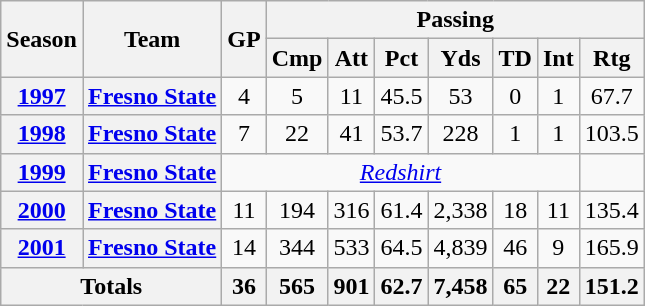<table class="wikitable" style="text-align:center;">
<tr>
<th rowspan="2">Season</th>
<th rowspan="2">Team</th>
<th rowspan="2">GP</th>
<th colspan="7">Passing</th>
</tr>
<tr>
<th>Cmp</th>
<th>Att</th>
<th>Pct</th>
<th>Yds</th>
<th>TD</th>
<th>Int</th>
<th>Rtg</th>
</tr>
<tr>
<th><a href='#'>1997</a></th>
<th><a href='#'>Fresno State</a></th>
<td>4</td>
<td>5</td>
<td>11</td>
<td>45.5</td>
<td>53</td>
<td>0</td>
<td>1</td>
<td>67.7</td>
</tr>
<tr>
<th><a href='#'>1998</a></th>
<th><a href='#'>Fresno State</a></th>
<td>7</td>
<td>22</td>
<td>41</td>
<td>53.7</td>
<td>228</td>
<td>1</td>
<td>1</td>
<td>103.5</td>
</tr>
<tr>
<th><a href='#'>1999</a></th>
<th><a href='#'>Fresno State</a></th>
<td colspan="7"> <em><a href='#'>Redshirt</a></em></td>
</tr>
<tr>
<th><a href='#'>2000</a></th>
<th><a href='#'>Fresno State</a></th>
<td>11</td>
<td>194</td>
<td>316</td>
<td>61.4</td>
<td>2,338</td>
<td>18</td>
<td>11</td>
<td>135.4</td>
</tr>
<tr>
<th><a href='#'>2001</a></th>
<th><a href='#'>Fresno State</a></th>
<td>14</td>
<td>344</td>
<td>533</td>
<td>64.5</td>
<td>4,839</td>
<td>46</td>
<td>9</td>
<td>165.9</td>
</tr>
<tr>
<th colspan="2">Totals</th>
<th>36</th>
<th>565</th>
<th>901</th>
<th>62.7</th>
<th>7,458</th>
<th>65</th>
<th>22</th>
<th>151.2</th>
</tr>
</table>
